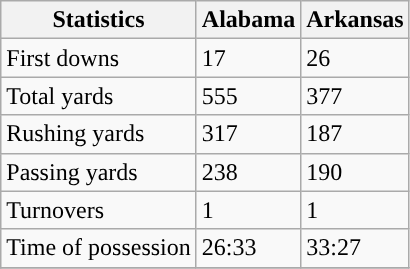<table class="wikitable" style="float: left;">
<tr>
<th>Statistics</th>
<th>Alabama</th>
<th>Arkansas</th>
</tr>
<tr>
<td>First downs</td>
<td>17</td>
<td>26</td>
</tr>
<tr>
<td>Total yards</td>
<td>555</td>
<td>377</td>
</tr>
<tr>
<td>Rushing yards</td>
<td>317</td>
<td>187</td>
</tr>
<tr>
<td>Passing yards</td>
<td>238</td>
<td>190</td>
</tr>
<tr>
<td>Turnovers</td>
<td>1</td>
<td>1</td>
</tr>
<tr>
<td>Time of possession</td>
<td>26:33</td>
<td>33:27</td>
</tr>
<tr>
</tr>
</table>
